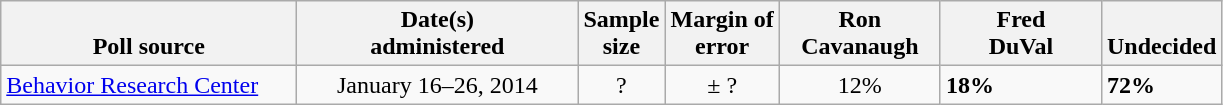<table class="wikitable">
<tr valign= bottom>
<th style="width:190px;">Poll source</th>
<th style="width:180px;">Date(s)<br>administered</th>
<th class=small>Sample<br>size</th>
<th class=small>Margin of<br>error</th>
<th style="width:100px;">Ron<br>Cavanaugh</th>
<th style="width:100px;">Fred<br>DuVal</th>
<th style="width:40px;">Undecided</th>
</tr>
<tr>
<td><a href='#'>Behavior Research Center</a></td>
<td align=center>January 16–26, 2014</td>
<td align=center>?</td>
<td align=center>± ?</td>
<td align=center>12%</td>
<td><strong>18%</strong></td>
<td><strong>72%</strong></td>
</tr>
</table>
